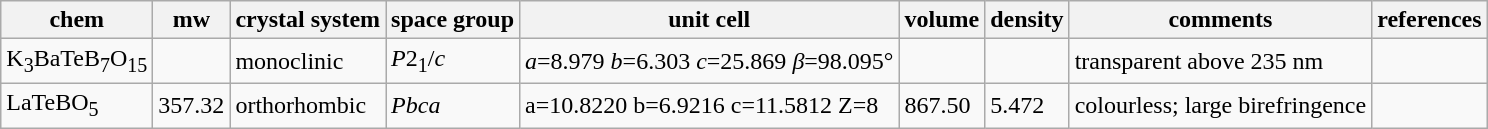<table class="wikitable">
<tr>
<th>chem</th>
<th>mw</th>
<th>crystal system</th>
<th>space group</th>
<th>unit cell</th>
<th>volume</th>
<th>density</th>
<th>comments</th>
<th>references</th>
</tr>
<tr>
<td>K<sub>3</sub>BaTeB<sub>7</sub>O<sub>15</sub></td>
<td></td>
<td>monoclinic</td>
<td><em>P</em>2<sub>1</sub>/<em>c</em></td>
<td><em>a</em>=8.979 <em>b</em>=6.303 <em>c</em>=25.869 <em>β</em>=98.095°</td>
<td></td>
<td></td>
<td>transparent above 235 nm</td>
<td></td>
</tr>
<tr>
<td>LaTeBO<sub>5</sub></td>
<td>357.32</td>
<td>orthorhombic</td>
<td><em>Pbca</em></td>
<td>a=10.8220 b=6.9216 c=11.5812 Z=8</td>
<td>867.50</td>
<td>5.472</td>
<td>colourless; large birefringence</td>
<td></td>
</tr>
</table>
